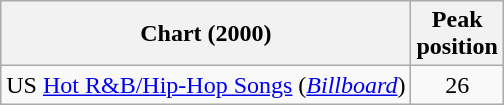<table Class = "wikitable sortable">
<tr>
<th>Chart (2000)</th>
<th>Peak<br>position</th>
</tr>
<tr>
<td>US <a href='#'>Hot R&B/Hip-Hop Songs</a> (<em><a href='#'>Billboard</a></em>)</td>
<td align=center>26</td>
</tr>
</table>
